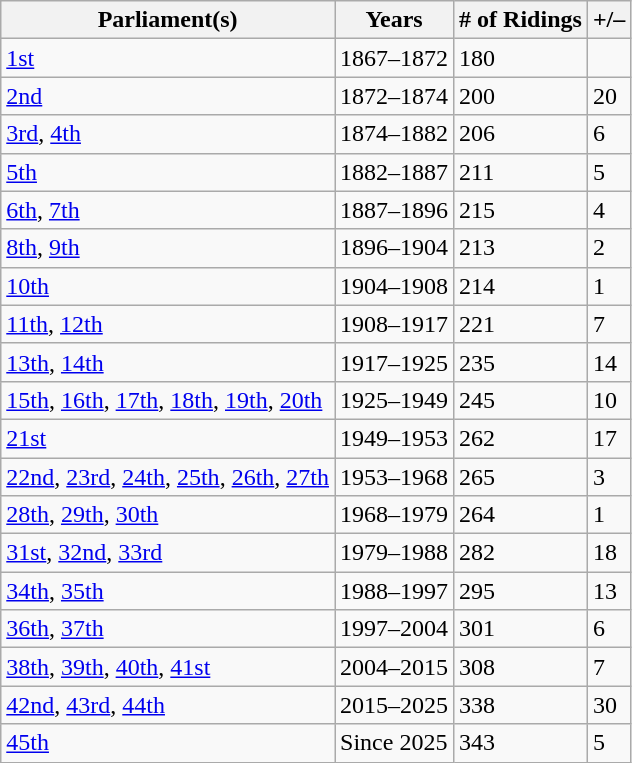<table class="wikitable sortable">
<tr>
<th>Parliament(s)</th>
<th>Years</th>
<th># of Ridings</th>
<th>+/–</th>
</tr>
<tr>
<td><a href='#'>1st</a></td>
<td>1867–1872</td>
<td>180</td>
<td></td>
</tr>
<tr>
<td><a href='#'>2nd</a></td>
<td>1872–1874</td>
<td>200</td>
<td> 20</td>
</tr>
<tr>
<td><a href='#'>3rd</a>, <a href='#'>4th</a></td>
<td>1874–1882</td>
<td>206</td>
<td> 6</td>
</tr>
<tr>
<td><a href='#'>5th</a></td>
<td>1882–1887</td>
<td>211</td>
<td> 5</td>
</tr>
<tr>
<td><a href='#'>6th</a>, <a href='#'>7th</a></td>
<td>1887–1896</td>
<td>215</td>
<td> 4</td>
</tr>
<tr>
<td><a href='#'>8th</a>, <a href='#'>9th</a></td>
<td>1896–1904</td>
<td>213</td>
<td> 2</td>
</tr>
<tr>
<td><a href='#'>10th</a></td>
<td>1904–1908</td>
<td>214</td>
<td> 1</td>
</tr>
<tr>
<td><a href='#'>11th</a>, <a href='#'>12th</a></td>
<td>1908–1917</td>
<td>221</td>
<td> 7</td>
</tr>
<tr>
<td><a href='#'>13th</a>, <a href='#'>14th</a></td>
<td>1917–1925</td>
<td>235</td>
<td> 14</td>
</tr>
<tr>
<td><a href='#'>15th</a>, <a href='#'>16th</a>, <a href='#'>17th</a>, <a href='#'>18th</a>, <a href='#'>19th</a>, <a href='#'>20th</a></td>
<td>1925–1949</td>
<td>245</td>
<td> 10</td>
</tr>
<tr>
<td><a href='#'>21st</a></td>
<td>1949–1953</td>
<td>262</td>
<td> 17</td>
</tr>
<tr>
<td><a href='#'>22nd</a>, <a href='#'>23rd</a>, <a href='#'>24th</a>, <a href='#'>25th</a>, <a href='#'>26th</a>, <a href='#'>27th</a></td>
<td>1953–1968</td>
<td>265</td>
<td> 3</td>
</tr>
<tr>
<td><a href='#'>28th</a>, <a href='#'>29th</a>, <a href='#'>30th</a></td>
<td>1968–1979</td>
<td>264</td>
<td> 1</td>
</tr>
<tr>
<td><a href='#'>31st</a>, <a href='#'>32nd</a>, <a href='#'>33rd</a></td>
<td>1979–1988</td>
<td>282</td>
<td> 18</td>
</tr>
<tr>
<td><a href='#'>34th</a>, <a href='#'>35th</a></td>
<td>1988–1997</td>
<td>295</td>
<td> 13</td>
</tr>
<tr>
<td><a href='#'>36th</a>, <a href='#'>37th</a></td>
<td>1997–2004</td>
<td>301</td>
<td> 6</td>
</tr>
<tr>
<td><a href='#'>38th</a>, <a href='#'>39th</a>, <a href='#'>40th</a>, <a href='#'>41st</a></td>
<td>2004–2015</td>
<td>308</td>
<td> 7</td>
</tr>
<tr>
<td><a href='#'>42nd</a>, <a href='#'>43rd</a>, <a href='#'>44th</a></td>
<td>2015–2025</td>
<td>338</td>
<td> 30</td>
</tr>
<tr>
<td><a href='#'>45th</a></td>
<td>Since 2025</td>
<td>343</td>
<td> 5</td>
</tr>
</table>
